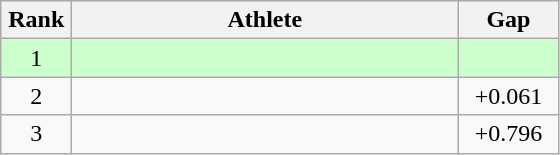<table class=wikitable style="text-align:center">
<tr>
<th width=40>Rank</th>
<th width=250>Athlete</th>
<th width=60>Gap</th>
</tr>
<tr bgcolor="ccffcc">
<td>1</td>
<td align=left></td>
<td></td>
</tr>
<tr>
<td>2</td>
<td align=left></td>
<td>+0.061</td>
</tr>
<tr>
<td>3</td>
<td align=left></td>
<td>+0.796</td>
</tr>
</table>
